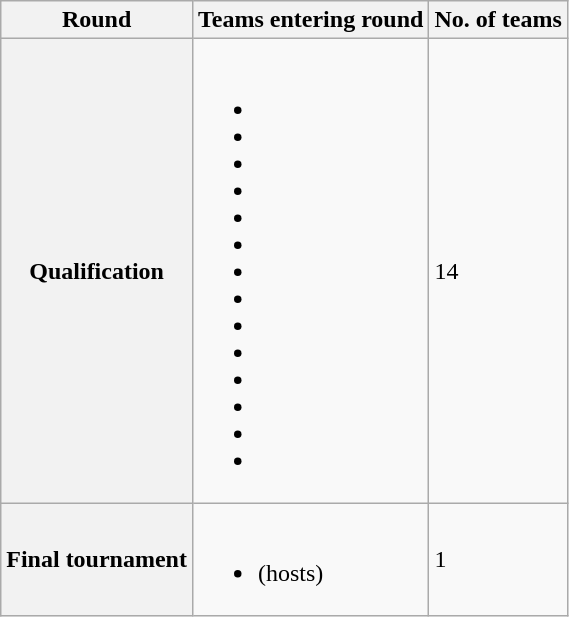<table class="wikitable">
<tr>
<th>Round</th>
<th>Teams entering round</th>
<th>No. of teams</th>
</tr>
<tr>
<th>Qualification</th>
<td><br><ul><li></li><li></li><li></li><li></li><li></li><li></li><li></li><li></li><li></li><li></li><li></li><li></li><li></li><li></li></ul></td>
<td>14</td>
</tr>
<tr>
<th>Final tournament</th>
<td><br><ul><li> (hosts)</li></ul></td>
<td>1</td>
</tr>
</table>
